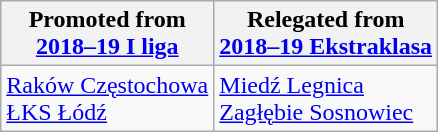<table class="wikitable">
<tr>
<th>Promoted from<br><a href='#'>2018–19 I liga</a></th>
<th>Relegated from<br><a href='#'>2018–19 Ekstraklasa</a></th>
</tr>
<tr>
<td> <a href='#'>Raków Częstochowa</a><br> <a href='#'>ŁKS Łódź</a></td>
<td> <a href='#'>Miedź Legnica</a><br> <a href='#'>Zagłębie Sosnowiec</a></td>
</tr>
</table>
